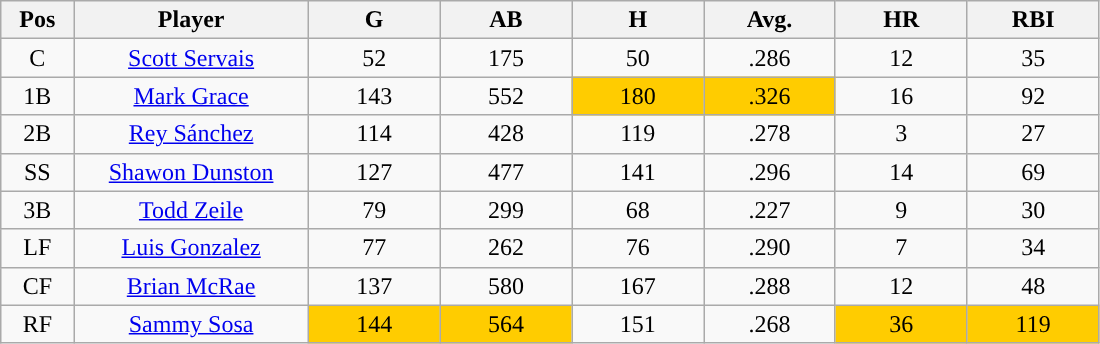<table class="wikitable sortable">
<tr>
<th bgcolor="#DDDDFF" width="5%">Pos</th>
<th bgcolor="#DDDDFF" width="16%">Player</th>
<th bgcolor="#DDDDFF" width="9%">G</th>
<th bgcolor="#DDDDFF" width="9%">AB</th>
<th bgcolor="#DDDDFF" width="9%">H</th>
<th bgcolor="#DDDDFF" width="9%">Avg.</th>
<th bgcolor="#DDDDFF" width="9%">HR</th>
<th bgcolor="#DDDDFF" width="9%">RBI</th>
</tr>
<tr align="center">
<td>C</td>
<td><a href='#'>Scott Servais</a></td>
<td>52</td>
<td>175</td>
<td>50</td>
<td>.286</td>
<td>12</td>
<td>35</td>
</tr>
<tr align=center>
<td>1B</td>
<td><a href='#'>Mark Grace</a></td>
<td>143</td>
<td>552</td>
<td style="background:#fc0;">180</td>
<td style="background:#fc0;">.326</td>
<td>16</td>
<td>92</td>
</tr>
<tr align=center>
<td>2B</td>
<td><a href='#'>Rey Sánchez</a></td>
<td>114</td>
<td>428</td>
<td>119</td>
<td>.278</td>
<td>3</td>
<td>27</td>
</tr>
<tr align=center>
<td>SS</td>
<td><a href='#'>Shawon Dunston</a></td>
<td>127</td>
<td>477</td>
<td>141</td>
<td>.296</td>
<td>14</td>
<td>69</td>
</tr>
<tr align=center>
<td>3B</td>
<td><a href='#'>Todd Zeile</a></td>
<td>79</td>
<td>299</td>
<td>68</td>
<td>.227</td>
<td>9</td>
<td>30</td>
</tr>
<tr align=center>
<td>LF</td>
<td><a href='#'>Luis Gonzalez</a></td>
<td>77</td>
<td>262</td>
<td>76</td>
<td>.290</td>
<td>7</td>
<td>34</td>
</tr>
<tr align=center>
<td>CF</td>
<td><a href='#'>Brian McRae</a></td>
<td>137</td>
<td>580</td>
<td>167</td>
<td>.288</td>
<td>12</td>
<td>48</td>
</tr>
<tr align=center>
<td>RF</td>
<td><a href='#'>Sammy Sosa</a></td>
<td style="background:#fc0;">144</td>
<td style="background:#fc0;">564</td>
<td>151</td>
<td>.268</td>
<td style="background:#fc0;">36</td>
<td style="background:#fc0;">119</td>
</tr>
</table>
